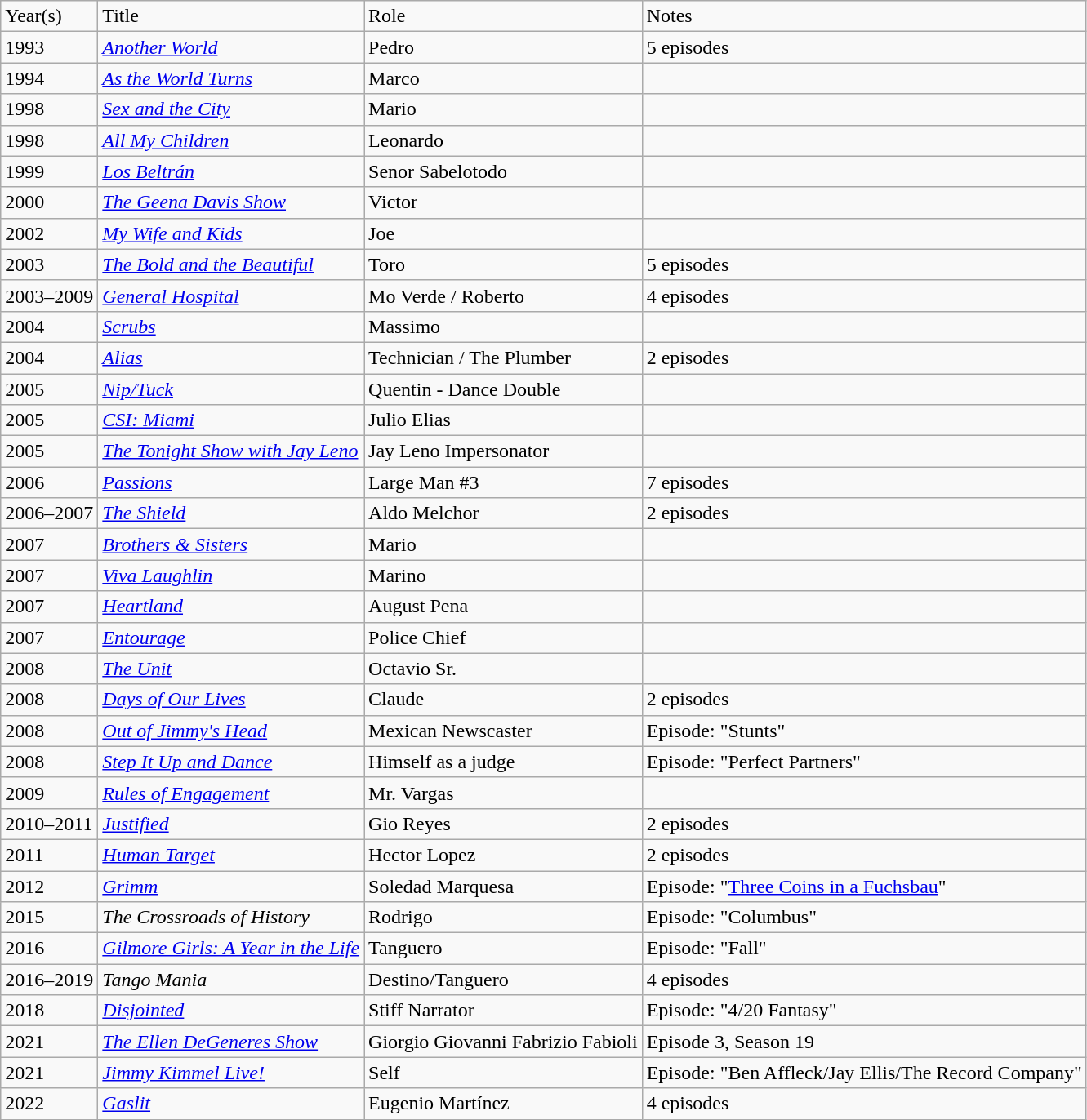<table class="wikitable">
<tr>
<td>Year(s)</td>
<td>Title</td>
<td>Role</td>
<td>Notes</td>
</tr>
<tr>
<td>1993</td>
<td><em><a href='#'>Another World</a></em></td>
<td>Pedro</td>
<td>5 episodes</td>
</tr>
<tr>
<td>1994</td>
<td><em><a href='#'>As the World Turns</a></em></td>
<td>Marco</td>
<td></td>
</tr>
<tr>
<td>1998</td>
<td><em><a href='#'>Sex and the City</a></em></td>
<td>Mario</td>
<td></td>
</tr>
<tr>
<td>1998</td>
<td><em><a href='#'>All My Children</a></em></td>
<td>Leonardo</td>
<td></td>
</tr>
<tr>
<td>1999</td>
<td><em><a href='#'>Los Beltrán</a></em></td>
<td>Senor Sabelotodo</td>
<td></td>
</tr>
<tr>
<td>2000</td>
<td><em><a href='#'>The Geena Davis Show</a></em></td>
<td>Victor</td>
<td></td>
</tr>
<tr>
<td>2002</td>
<td><em><a href='#'>My Wife and Kids</a></em></td>
<td>Joe</td>
<td></td>
</tr>
<tr>
<td>2003</td>
<td><em><a href='#'>The Bold and the Beautiful</a></em></td>
<td>Toro</td>
<td>5 episodes</td>
</tr>
<tr>
<td>2003–2009</td>
<td><em><a href='#'>General Hospital</a></em></td>
<td>Mo Verde / Roberto</td>
<td>4 episodes</td>
</tr>
<tr>
<td>2004</td>
<td><em><a href='#'>Scrubs</a></em></td>
<td>Massimo</td>
<td></td>
</tr>
<tr>
<td>2004</td>
<td><em><a href='#'>Alias</a></em></td>
<td>Technician / The Plumber</td>
<td>2 episodes</td>
</tr>
<tr>
<td>2005</td>
<td><em><a href='#'>Nip/Tuck</a></em></td>
<td>Quentin - Dance Double</td>
<td></td>
</tr>
<tr>
<td>2005</td>
<td><em><a href='#'>CSI: Miami</a></em></td>
<td>Julio Elias</td>
<td></td>
</tr>
<tr>
<td>2005</td>
<td><em><a href='#'>The Tonight Show with Jay Leno</a></em></td>
<td>Jay Leno Impersonator</td>
<td></td>
</tr>
<tr>
<td>2006</td>
<td><em><a href='#'>Passions</a></em></td>
<td>Large Man #3</td>
<td>7 episodes</td>
</tr>
<tr>
<td>2006–2007</td>
<td><em><a href='#'>The Shield</a></em></td>
<td>Aldo Melchor</td>
<td>2 episodes</td>
</tr>
<tr>
<td>2007</td>
<td><em><a href='#'>Brothers & Sisters</a></em></td>
<td>Mario</td>
<td></td>
</tr>
<tr>
<td>2007</td>
<td><em><a href='#'>Viva Laughlin</a></em></td>
<td>Marino</td>
<td></td>
</tr>
<tr>
<td>2007</td>
<td><em><a href='#'>Heartland</a></em></td>
<td>August Pena</td>
<td></td>
</tr>
<tr>
<td>2007</td>
<td><em><a href='#'>Entourage</a></em></td>
<td>Police Chief</td>
<td></td>
</tr>
<tr>
<td>2008</td>
<td><em><a href='#'>The Unit</a></em></td>
<td>Octavio Sr.</td>
<td></td>
</tr>
<tr>
<td>2008</td>
<td><em><a href='#'>Days of Our Lives</a></em></td>
<td>Claude</td>
<td>2 episodes</td>
</tr>
<tr>
<td>2008</td>
<td><em><a href='#'>Out of Jimmy's Head</a></em></td>
<td>Mexican Newscaster</td>
<td>Episode: "Stunts"</td>
</tr>
<tr>
<td>2008</td>
<td><em><a href='#'>Step It Up and Dance</a></em></td>
<td>Himself as a judge</td>
<td>Episode: "Perfect Partners"</td>
</tr>
<tr>
<td>2009</td>
<td><em><a href='#'>Rules of Engagement</a></em></td>
<td>Mr. Vargas</td>
<td></td>
</tr>
<tr>
<td>2010–2011</td>
<td><em><a href='#'>Justified</a></em></td>
<td>Gio Reyes</td>
<td>2 episodes</td>
</tr>
<tr>
<td>2011</td>
<td><em><a href='#'>Human Target</a></em></td>
<td>Hector Lopez</td>
<td>2 episodes</td>
</tr>
<tr>
<td>2012</td>
<td><em><a href='#'>Grimm</a></em></td>
<td>Soledad Marquesa</td>
<td>Episode: "<a href='#'>Three Coins in a Fuchsbau</a>"</td>
</tr>
<tr>
<td>2015</td>
<td><em>The Crossroads of History</em></td>
<td>Rodrigo</td>
<td>Episode: "Columbus"</td>
</tr>
<tr>
<td>2016</td>
<td><em><a href='#'>Gilmore Girls: A Year in the Life</a></em></td>
<td>Tanguero</td>
<td>Episode: "Fall"</td>
</tr>
<tr>
<td>2016–2019</td>
<td><em>Tango Mania</em></td>
<td>Destino/Tanguero</td>
<td>4 episodes</td>
</tr>
<tr>
<td>2018</td>
<td><em><a href='#'>Disjointed</a></em></td>
<td>Stiff Narrator</td>
<td>Episode: "4/20 Fantasy"</td>
</tr>
<tr>
<td>2021</td>
<td><em><a href='#'>The Ellen DeGeneres Show</a></em></td>
<td>Giorgio Giovanni Fabrizio Fabioli</td>
<td>Episode 3, Season 19</td>
</tr>
<tr>
<td>2021</td>
<td><em><a href='#'>Jimmy Kimmel Live!</a></em></td>
<td>Self</td>
<td>Episode: "Ben Affleck/Jay Ellis/The Record Company"</td>
</tr>
<tr>
<td>2022</td>
<td><em><a href='#'>Gaslit</a></em></td>
<td>Eugenio Martínez</td>
<td>4 episodes</td>
</tr>
</table>
